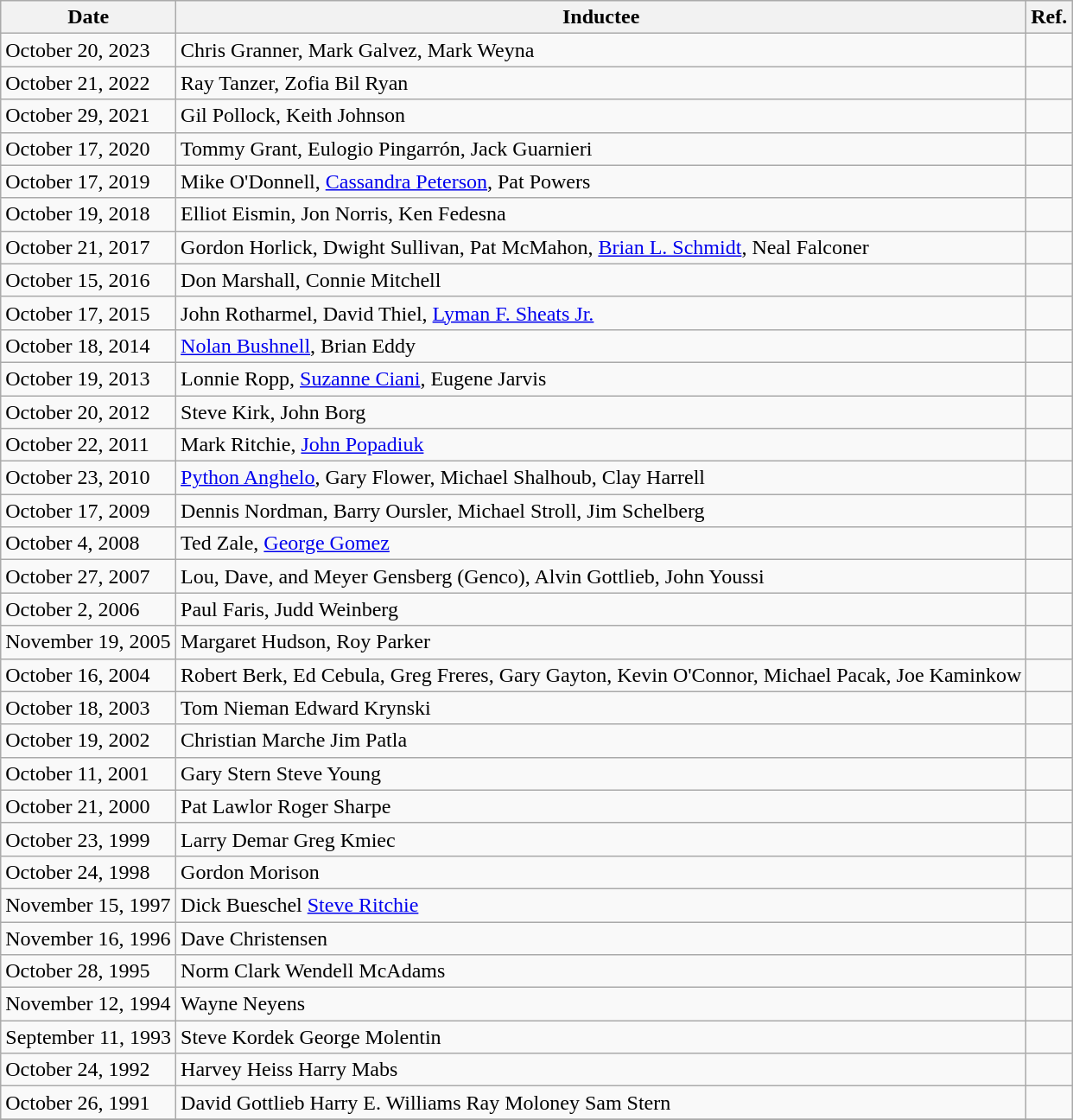<table class="wikitable">
<tr>
<th>Date</th>
<th>Inductee</th>
<th>Ref.</th>
</tr>
<tr>
<td>October 20, 2023</td>
<td>Chris Granner, Mark Galvez, Mark Weyna</td>
<td></td>
</tr>
<tr>
<td>October 21, 2022</td>
<td>Ray Tanzer, Zofia Bil Ryan</td>
<td></td>
</tr>
<tr>
<td>October 29, 2021</td>
<td>Gil Pollock, Keith Johnson</td>
<td></td>
</tr>
<tr>
<td>October 17, 2020</td>
<td>Tommy Grant, Eulogio Pingarrón, Jack Guarnieri</td>
<td></td>
</tr>
<tr>
<td>October 17, 2019</td>
<td>Mike O'Donnell, <a href='#'>Cassandra Peterson</a>, Pat Powers</td>
<td></td>
</tr>
<tr>
<td>October 19, 2018</td>
<td>Elliot Eismin, Jon Norris, Ken Fedesna</td>
<td></td>
</tr>
<tr>
<td>October 21, 2017</td>
<td>Gordon Horlick, Dwight Sullivan, Pat McMahon, <a href='#'>Brian L. Schmidt</a>, Neal Falconer</td>
<td></td>
</tr>
<tr>
<td>October 15, 2016</td>
<td>Don Marshall, Connie Mitchell</td>
<td></td>
</tr>
<tr>
<td>October 17, 2015</td>
<td>John Rotharmel, David Thiel, <a href='#'>Lyman F. Sheats Jr.</a></td>
<td></td>
</tr>
<tr>
<td>October 18, 2014</td>
<td><a href='#'>Nolan Bushnell</a>, Brian Eddy</td>
<td></td>
</tr>
<tr>
<td>October 19, 2013</td>
<td>Lonnie Ropp, <a href='#'>Suzanne Ciani</a>, Eugene Jarvis</td>
<td></td>
</tr>
<tr>
<td>October 20, 2012</td>
<td>Steve Kirk, John Borg</td>
<td></td>
</tr>
<tr>
<td>October 22, 2011</td>
<td>Mark Ritchie, <a href='#'>John Popadiuk</a></td>
<td></td>
</tr>
<tr>
<td>October 23, 2010</td>
<td><a href='#'>Python Anghelo</a>, Gary Flower, Michael Shalhoub, Clay Harrell</td>
<td></td>
</tr>
<tr>
<td>October 17, 2009</td>
<td>Dennis Nordman, Barry Oursler, Michael Stroll, Jim Schelberg</td>
<td></td>
</tr>
<tr>
<td>October 4, 2008</td>
<td>Ted Zale, <a href='#'>George Gomez</a></td>
<td></td>
</tr>
<tr>
<td>October 27, 2007</td>
<td>Lou, Dave, and Meyer Gensberg (Genco), Alvin Gottlieb, John Youssi</td>
<td></td>
</tr>
<tr>
<td>October 2, 2006</td>
<td>Paul Faris, Judd Weinberg</td>
<td></td>
</tr>
<tr>
<td>November 19, 2005</td>
<td>Margaret Hudson, Roy Parker</td>
<td></td>
</tr>
<tr>
<td>October 16, 2004</td>
<td>Robert Berk, Ed Cebula, Greg Freres, Gary Gayton, Kevin O'Connor, Michael Pacak, Joe Kaminkow</td>
<td></td>
</tr>
<tr>
<td>October 18, 2003</td>
<td>Tom Nieman  Edward Krynski </td>
<td></td>
</tr>
<tr>
<td>October 19, 2002</td>
<td>Christian Marche  Jim Patla </td>
<td></td>
</tr>
<tr>
<td>October 11, 2001</td>
<td>Gary Stern  Steve Young </td>
<td></td>
</tr>
<tr>
<td>October 21, 2000</td>
<td>Pat Lawlor  Roger Sharpe </td>
<td></td>
</tr>
<tr>
<td>October 23, 1999</td>
<td>Larry Demar  Greg Kmiec </td>
<td></td>
</tr>
<tr>
<td>October 24, 1998</td>
<td>Gordon Morison </td>
<td></td>
</tr>
<tr>
<td>November 15, 1997</td>
<td>Dick Bueschel  <a href='#'>Steve Ritchie</a></td>
<td></td>
</tr>
<tr>
<td>November 16, 1996</td>
<td>Dave Christensen </td>
<td></td>
</tr>
<tr>
<td>October 28, 1995</td>
<td>Norm Clark  Wendell McAdams </td>
<td></td>
</tr>
<tr>
<td>November 12, 1994</td>
<td>Wayne Neyens </td>
<td></td>
</tr>
<tr>
<td>September 11, 1993</td>
<td>Steve Kordek  George Molentin </td>
<td></td>
</tr>
<tr>
<td>October 24, 1992</td>
<td>Harvey Heiss  Harry Mabs </td>
<td></td>
</tr>
<tr>
<td>October 26, 1991</td>
<td>David Gottlieb  Harry E. Williams  Ray Moloney  Sam Stern </td>
<td></td>
</tr>
<tr>
</tr>
</table>
